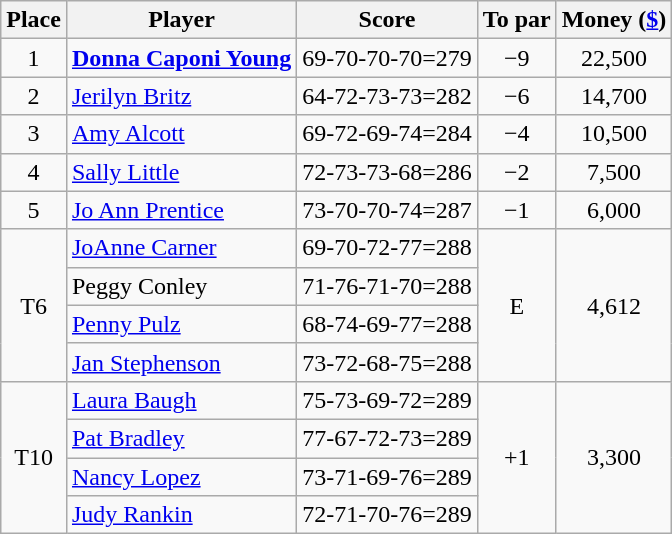<table class="wikitable">
<tr>
<th>Place</th>
<th>Player</th>
<th>Score</th>
<th>To par</th>
<th>Money (<a href='#'>$</a>)</th>
</tr>
<tr>
<td align=center>1</td>
<td> <strong><a href='#'>Donna Caponi Young</a></strong></td>
<td>69-70-70-70=279</td>
<td align=center>−9</td>
<td align=center>22,500</td>
</tr>
<tr>
<td align=center>2</td>
<td> <a href='#'>Jerilyn Britz</a></td>
<td>64-72-73-73=282</td>
<td align=center>−6</td>
<td align=center>14,700</td>
</tr>
<tr>
<td align=center>3</td>
<td> <a href='#'>Amy Alcott</a></td>
<td>69-72-69-74=284</td>
<td align=center>−4</td>
<td align=center>10,500</td>
</tr>
<tr>
<td align=center>4</td>
<td> <a href='#'>Sally Little</a></td>
<td>72-73-73-68=286</td>
<td align=center>−2</td>
<td align=center>7,500</td>
</tr>
<tr>
<td align=center>5</td>
<td> <a href='#'>Jo Ann Prentice</a></td>
<td>73-70-70-74=287</td>
<td align=center>−1</td>
<td align=center>6,000</td>
</tr>
<tr>
<td align=center rowspan=4>T6</td>
<td> <a href='#'>JoAnne Carner</a></td>
<td>69-70-72-77=288</td>
<td align=center rowspan=4>E</td>
<td align=center rowspan=4>4,612</td>
</tr>
<tr>
<td> Peggy Conley</td>
<td>71-76-71-70=288</td>
</tr>
<tr>
<td> <a href='#'>Penny Pulz</a></td>
<td>68-74-69-77=288</td>
</tr>
<tr>
<td> <a href='#'>Jan Stephenson</a></td>
<td>73-72-68-75=288</td>
</tr>
<tr>
<td align=center rowspan=4>T10</td>
<td> <a href='#'>Laura Baugh</a></td>
<td>75-73-69-72=289</td>
<td align=center rowspan=4>+1</td>
<td align=center rowspan=4>3,300</td>
</tr>
<tr>
<td> <a href='#'>Pat Bradley</a></td>
<td>77-67-72-73=289</td>
</tr>
<tr>
<td> <a href='#'>Nancy Lopez</a></td>
<td>73-71-69-76=289</td>
</tr>
<tr>
<td> <a href='#'>Judy Rankin</a></td>
<td>72-71-70-76=289</td>
</tr>
</table>
